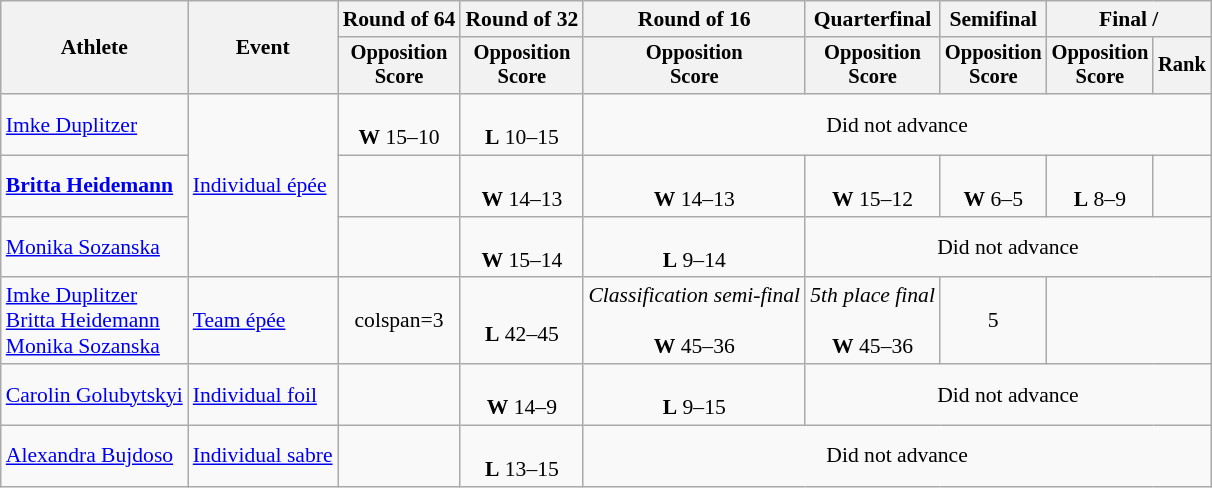<table class="wikitable" style="font-size:90%">
<tr>
<th rowspan=2>Athlete</th>
<th rowspan=2>Event</th>
<th>Round of 64</th>
<th>Round of 32</th>
<th>Round of 16</th>
<th>Quarterfinal</th>
<th>Semifinal</th>
<th colspan=2>Final / </th>
</tr>
<tr style="font-size:95%">
<th>Opposition <br> Score</th>
<th>Opposition <br> Score</th>
<th>Opposition <br> Score</th>
<th>Opposition <br> Score</th>
<th>Opposition <br> Score</th>
<th>Opposition <br> Score</th>
<th>Rank</th>
</tr>
<tr align=center>
<td align=left><a href='#'>Imke Duplitzer</a></td>
<td align=left rowspan=3><a href='#'>Individual épée</a></td>
<td><br><strong>W</strong> 15–10</td>
<td><br><strong>L</strong> 10–15</td>
<td colspan=5>Did not advance</td>
</tr>
<tr align=center>
<td align=left><strong><a href='#'>Britta Heidemann</a></strong></td>
<td></td>
<td><br><strong>W</strong> 14–13</td>
<td><br><strong>W</strong> 14–13</td>
<td><br><strong>W</strong> 15–12</td>
<td><br><strong>W</strong> 6–5</td>
<td><br><strong>L</strong> 8–9</td>
<td></td>
</tr>
<tr align=center>
<td align=left><a href='#'>Monika Sozanska</a></td>
<td></td>
<td><br><strong>W</strong> 15–14</td>
<td><br><strong>L</strong> 9–14</td>
<td colspan=4>Did not advance</td>
</tr>
<tr align=center>
<td align=left><a href='#'>Imke Duplitzer</a><br><a href='#'>Britta Heidemann</a><br><a href='#'>Monika Sozanska</a></td>
<td align=left><a href='#'>Team épée</a></td>
<td>colspan=3 </td>
<td><br><strong>L</strong> 42–45</td>
<td><em>Classification semi-final</em><br><br><strong>W</strong> 45–36</td>
<td><em>5th place final</em><br><br><strong>W</strong> 45–36</td>
<td>5</td>
</tr>
<tr align=center>
<td align=left><a href='#'>Carolin Golubytskyi</a></td>
<td align=left><a href='#'>Individual foil</a></td>
<td></td>
<td><br><strong>W</strong> 14–9</td>
<td><br><strong>L</strong> 9–15</td>
<td colspan=4>Did not advance</td>
</tr>
<tr align=center>
<td align=left><a href='#'>Alexandra Bujdoso</a></td>
<td align=left><a href='#'>Individual sabre</a></td>
<td></td>
<td><br><strong>L</strong> 13–15</td>
<td colspan=5>Did not advance</td>
</tr>
</table>
